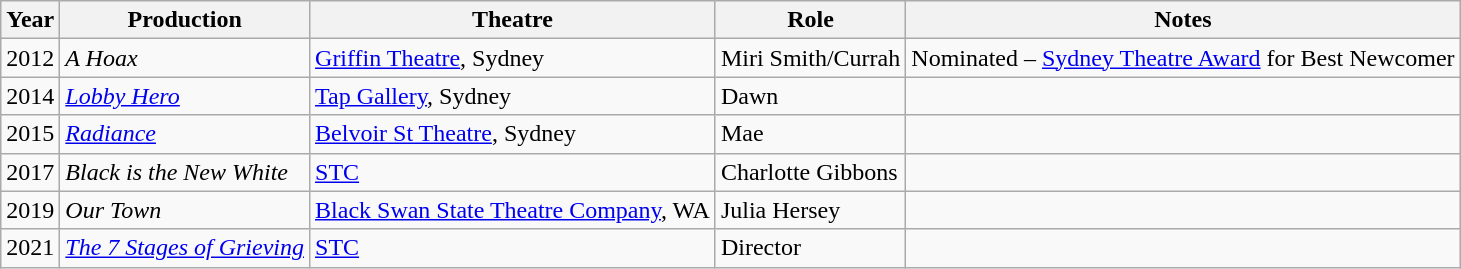<table class="wikitable">
<tr>
<th>Year</th>
<th>Production</th>
<th>Theatre</th>
<th>Role</th>
<th>Notes</th>
</tr>
<tr>
<td>2012</td>
<td><em>A Hoax</em></td>
<td><a href='#'>Griffin Theatre</a>, Sydney</td>
<td>Miri Smith/Currah</td>
<td>Nominated – <a href='#'>Sydney Theatre Award</a> for Best Newcomer</td>
</tr>
<tr>
<td>2014</td>
<td><em><a href='#'>Lobby Hero</a></em></td>
<td><a href='#'>Tap Gallery</a>, Sydney</td>
<td>Dawn</td>
<td></td>
</tr>
<tr>
<td>2015</td>
<td><em><a href='#'>Radiance</a></em></td>
<td><a href='#'>Belvoir St Theatre</a>, Sydney</td>
<td>Mae</td>
<td></td>
</tr>
<tr>
<td>2017</td>
<td><em>Black is the New White</em></td>
<td><a href='#'>STC</a></td>
<td>Charlotte Gibbons</td>
<td></td>
</tr>
<tr>
<td>2019</td>
<td><em>Our Town</em></td>
<td><a href='#'>Black Swan State Theatre Company</a>, WA</td>
<td>Julia Hersey</td>
<td></td>
</tr>
<tr>
<td>2021</td>
<td><em><a href='#'>The 7 Stages of Grieving</a></em></td>
<td><a href='#'>STC</a></td>
<td>Director</td>
<td></td>
</tr>
</table>
